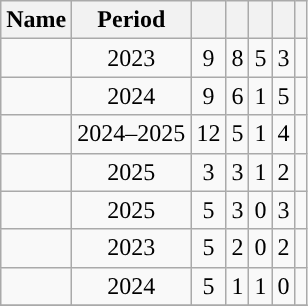<table class="wikitable sortable" style="text-align:center">
<tr>
<th scope="col">Name</th>
<th scope="col">Period</th>
<th scope="col"></th>
<th scope="col"></th>
<th scope="col"></th>
<th scope="col"></th>
<th scope="col"></th>
</tr>
<tr>
<td></td>
<td>2023</td>
<td>9</td>
<td>8</td>
<td>5</td>
<td>3</td>
<td></td>
</tr>
<tr>
<td></td>
<td>2024</td>
<td>9</td>
<td>6</td>
<td>1</td>
<td>5</td>
<td></td>
</tr>
<tr>
<td></td>
<td>2024–2025</td>
<td>12</td>
<td>5</td>
<td>1</td>
<td>4</td>
<td></td>
</tr>
<tr>
<td></td>
<td>2025</td>
<td>3</td>
<td>3</td>
<td>1</td>
<td>2</td>
<td></td>
</tr>
<tr>
<td></td>
<td>2025</td>
<td>5</td>
<td>3</td>
<td>0</td>
<td>3</td>
<td></td>
</tr>
<tr>
<td></td>
<td>2023</td>
<td>5</td>
<td>2</td>
<td>0</td>
<td>2</td>
<td></td>
</tr>
<tr>
<td></td>
<td>2024</td>
<td>5</td>
<td>1</td>
<td>1</td>
<td>0</td>
<td></td>
</tr>
<tr>
</tr>
</table>
